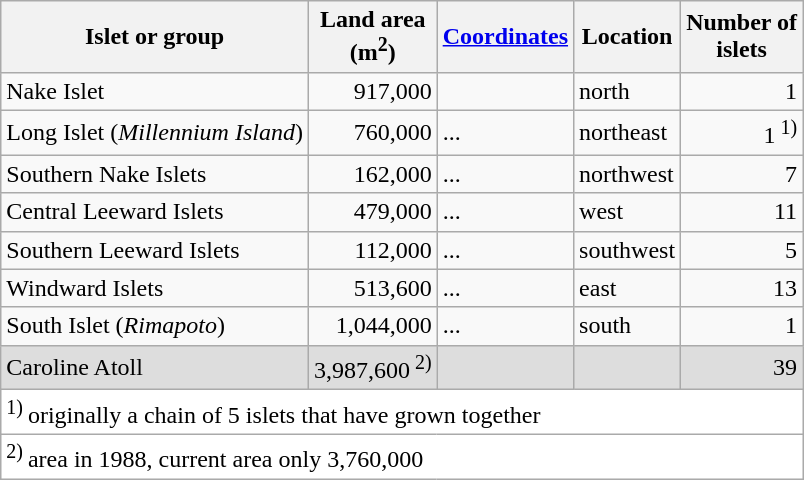<table class="wikitable sortable">
<tr>
<th>Islet or group</th>
<th>Land area<br>(m<sup>2</sup>)</th>
<th><a href='#'>Coordinates</a></th>
<th>Location</th>
<th>Number of<br>islets</th>
</tr>
<tr>
<td>Nake Islet</td>
<td align="right">917,000</td>
<td></td>
<td>north</td>
<td align="right">1</td>
</tr>
<tr>
<td>Long Islet (<em>Millennium Island</em>)</td>
<td align="right">760,000</td>
<td>...</td>
<td>northeast</td>
<td align="right">1<sup> 1)</sup></td>
</tr>
<tr>
<td>Southern Nake Islets</td>
<td align="right">162,000</td>
<td>...</td>
<td>northwest</td>
<td align="right">7</td>
</tr>
<tr>
<td>Central Leeward Islets</td>
<td align="right">479,000</td>
<td>...</td>
<td>west</td>
<td align="right">11</td>
</tr>
<tr>
<td>Southern Leeward Islets</td>
<td align="right">112,000</td>
<td>...</td>
<td>southwest</td>
<td align="right">5</td>
</tr>
<tr>
<td>Windward Islets</td>
<td align="right">513,600</td>
<td>...</td>
<td>east</td>
<td align="right">13</td>
</tr>
<tr>
<td>South Islet (<em>Rimapoto</em>)</td>
<td align="right">1,044,000</td>
<td>...</td>
<td>south</td>
<td align="right">1</td>
</tr>
<tr style="background: #DDDDDD;" class="sortbottom">
<td>Caroline Atoll</td>
<td align="right">3,987,600<sup> 2)</sup></td>
<td></td>
<td> </td>
<td align="right">39</td>
</tr>
<tr bgcolor=#ffffff class="sortbottom">
<td colspan="6"><sup>1) </sup>originally a chain of 5 islets that have grown together</td>
</tr>
<tr bgcolor=#ffffff class="sortbottom">
<td colspan="6"><sup>2) </sup>area in 1988, current area only 3,760,000</td>
</tr>
</table>
